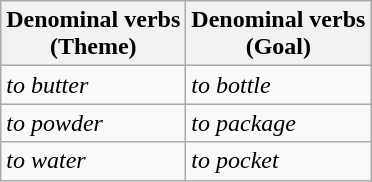<table class="wikitable">
<tr>
<th>Denominal verbs<br>(Theme)</th>
<th>Denominal verbs<br>(Goal)</th>
</tr>
<tr>
<td><em>to butter</em></td>
<td><em>to bottle</em></td>
</tr>
<tr>
<td><em>to powder</em></td>
<td><em>to package</em></td>
</tr>
<tr>
<td><em>to water</em></td>
<td><em>to pocket</em></td>
</tr>
</table>
